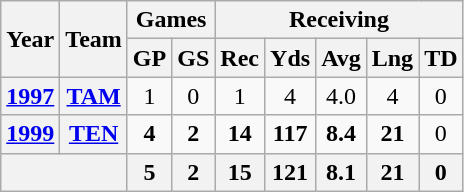<table class="wikitable" style="text-align:center">
<tr>
<th rowspan="2">Year</th>
<th rowspan="2">Team</th>
<th colspan="2">Games</th>
<th colspan="5">Receiving</th>
</tr>
<tr>
<th>GP</th>
<th>GS</th>
<th>Rec</th>
<th>Yds</th>
<th>Avg</th>
<th>Lng</th>
<th>TD</th>
</tr>
<tr>
<th><a href='#'>1997</a></th>
<th><a href='#'>TAM</a></th>
<td>1</td>
<td>0</td>
<td>1</td>
<td>4</td>
<td>4.0</td>
<td>4</td>
<td>0</td>
</tr>
<tr>
<th><a href='#'>1999</a></th>
<th><a href='#'>TEN</a></th>
<td><strong>4</strong></td>
<td><strong>2</strong></td>
<td><strong>14</strong></td>
<td><strong>117</strong></td>
<td><strong>8.4</strong></td>
<td><strong>21</strong></td>
<td>0</td>
</tr>
<tr>
<th colspan="2"></th>
<th>5</th>
<th>2</th>
<th>15</th>
<th>121</th>
<th>8.1</th>
<th>21</th>
<th>0</th>
</tr>
</table>
